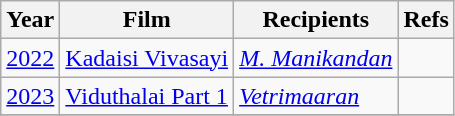<table class="wikitable sortable">
<tr>
<th>Year</th>
<th colspan="1">Film</th>
<th>Recipients</th>
<th>Refs</th>
</tr>
<tr>
<td><a href='#'>2022</a></td>
<td><a href='#'>Kadaisi Vivasayi</a></td>
<td><em><a href='#'>M. Manikandan</a></em></td>
<td></td>
</tr>
<tr>
<td><a href='#'>2023</a></td>
<td><a href='#'>Viduthalai Part 1</a></td>
<td><em><a href='#'>Vetrimaaran</a></em></td>
<td></td>
</tr>
<tr>
</tr>
</table>
